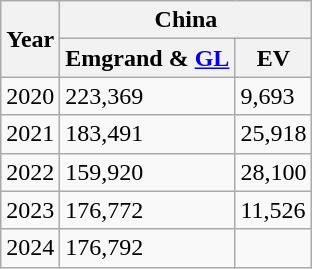<table class="wikitable">
<tr>
<th rowspan="2">Year</th>
<th colspan="2">China</th>
</tr>
<tr>
<th>Emgrand & <a href='#'>GL</a></th>
<th>EV</th>
</tr>
<tr>
<td>2020</td>
<td>223,369</td>
<td>9,693</td>
</tr>
<tr>
<td>2021</td>
<td>183,491</td>
<td>25,918</td>
</tr>
<tr>
<td>2022</td>
<td>159,920</td>
<td>28,100</td>
</tr>
<tr>
<td>2023</td>
<td>176,772</td>
<td>11,526</td>
</tr>
<tr>
<td>2024</td>
<td>176,792</td>
<td></td>
</tr>
</table>
